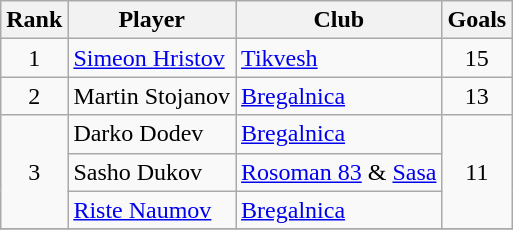<table class="wikitable" style="text-align:center">
<tr>
<th>Rank</th>
<th>Player</th>
<th>Club</th>
<th>Goals</th>
</tr>
<tr>
<td>1</td>
<td align="left"> <a href='#'>Simeon Hristov</a></td>
<td align="left"><a href='#'>Tikvesh</a></td>
<td>15</td>
</tr>
<tr>
<td>2</td>
<td align="left"> Martin Stojanov</td>
<td align="left"><a href='#'>Bregalnica</a></td>
<td>13</td>
</tr>
<tr>
<td rowspan="3">3</td>
<td align="left"> Darko Dodev</td>
<td align="left"><a href='#'>Bregalnica</a></td>
<td rowspan="3">11</td>
</tr>
<tr>
<td align="left"> Sasho Dukov</td>
<td align="left"><a href='#'>Rosoman 83</a> & <a href='#'>Sasa</a></td>
</tr>
<tr>
<td align="left"> <a href='#'>Riste Naumov</a></td>
<td align="left"><a href='#'>Bregalnica</a></td>
</tr>
<tr>
</tr>
</table>
